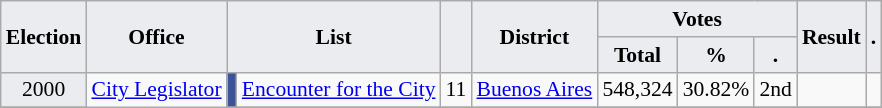<table class="wikitable" style="font-size:90%; text-align:center;">
<tr>
<th style="background-color:#EAECF0;" rowspan=2>Election</th>
<th style="background-color:#EAECF0;" rowspan=2>Office</th>
<th style="background-color:#EAECF0;" colspan=2 rowspan=2>List</th>
<th style="background-color:#EAECF0;" rowspan=2></th>
<th style="background-color:#EAECF0;" rowspan=2>District</th>
<th style="background-color:#EAECF0;" colspan=3>Votes</th>
<th style="background-color:#EAECF0;" rowspan=2>Result</th>
<th style="background-color:#EAECF0;" rowspan=2>.</th>
</tr>
<tr>
<th style="background-color:#EAECF0;">Total</th>
<th style="background-color:#EAECF0;">%</th>
<th style="background-color:#EAECF0;">.</th>
</tr>
<tr>
<td style="background-color:#EAECF0;">2000</td>
<td rowspan="2"><a href='#'>City Legislator</a></td>
<td style="background-color:#3E5298;"></td>
<td><a href='#'>Encounter for the City</a></td>
<td>11</td>
<td><a href='#'>Buenos Aires</a></td>
<td>548,324</td>
<td>30.82%</td>
<td>2nd</td>
<td></td>
<td></td>
</tr>
<tr>
</tr>
</table>
